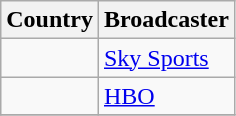<table class="wikitable">
<tr>
<th align=center>Country</th>
<th align=center>Broadcaster</th>
</tr>
<tr>
<td></td>
<td><a href='#'>Sky Sports</a></td>
</tr>
<tr>
<td></td>
<td><a href='#'>HBO</a></td>
</tr>
<tr>
</tr>
</table>
